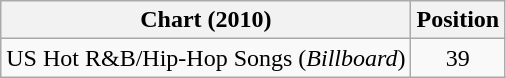<table class="wikitable">
<tr>
<th>Chart (2010)</th>
<th>Position</th>
</tr>
<tr>
<td>US Hot R&B/Hip-Hop Songs (<em>Billboard</em>)</td>
<td style="text-align:center">39</td>
</tr>
</table>
